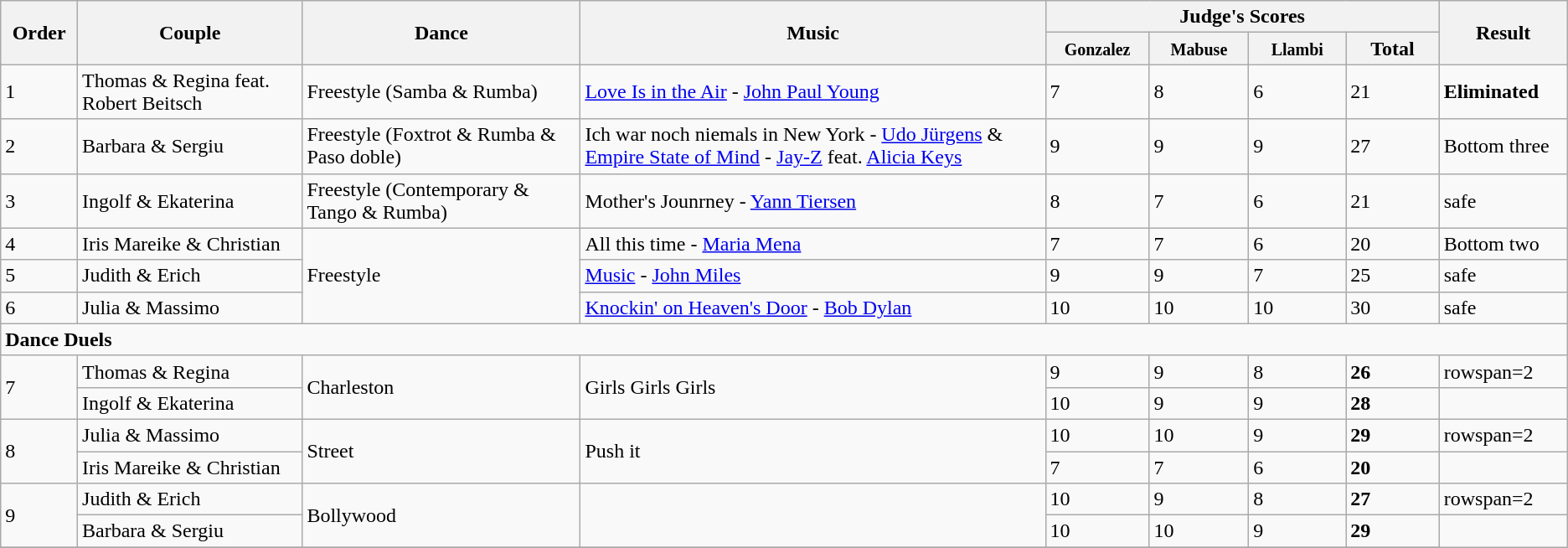<table class="wikitable sortable center">
<tr>
<th rowspan="2" style="width: 4em">Order</th>
<th rowspan="2" style="width: 17em">Couple</th>
<th rowspan="2" style="width: 20em">Dance</th>
<th rowspan="2" style="width: 40em">Music</th>
<th colspan="4">Judge's Scores</th>
<th rowspan="2" style="width: 7em">Result</th>
</tr>
<tr>
<th style="width: 6em"><small> Gonzalez</small></th>
<th style="width: 6em"><small> Mabuse</small></th>
<th style="width: 6em"><small> Llambi</small></th>
<th style="width: 6em">Total</th>
</tr>
<tr>
<td>1</td>
<td>Thomas & Regina feat. Robert Beitsch</td>
<td>Freestyle (Samba & Rumba)</td>
<td><a href='#'>Love Is in the Air</a> - <a href='#'>John Paul Young</a></td>
<td>7</td>
<td>8</td>
<td>6</td>
<td>21</td>
<td><strong>Eliminated</strong></td>
</tr>
<tr>
<td>2</td>
<td>Barbara & Sergiu</td>
<td>Freestyle (Foxtrot & Rumba & Paso doble)</td>
<td>Ich war noch niemals in New York - <a href='#'>Udo Jürgens</a> & <a href='#'>Empire State of Mind</a> - <a href='#'>Jay-Z</a> feat. <a href='#'>Alicia Keys</a></td>
<td>9</td>
<td>9</td>
<td>9</td>
<td>27</td>
<td>Bottom three</td>
</tr>
<tr>
<td>3</td>
<td>Ingolf & Ekaterina</td>
<td>Freestyle (Contemporary & Tango & Rumba)</td>
<td>Mother's Jounrney - <a href='#'>Yann Tiersen</a></td>
<td>8</td>
<td>7</td>
<td>6</td>
<td>21</td>
<td>safe</td>
</tr>
<tr>
<td>4</td>
<td>Iris Mareike & Christian</td>
<td rowspan="3">Freestyle</td>
<td>All this time - <a href='#'>Maria Mena</a></td>
<td>7</td>
<td>7</td>
<td>6</td>
<td>20</td>
<td>Bottom two</td>
</tr>
<tr>
<td>5</td>
<td>Judith & Erich</td>
<td><a href='#'>Music</a> - <a href='#'>John Miles</a></td>
<td>9</td>
<td>9</td>
<td>7</td>
<td>25</td>
<td>safe</td>
</tr>
<tr>
<td>6</td>
<td>Julia & Massimo</td>
<td><a href='#'>Knockin' on Heaven's Door</a> - <a href='#'>Bob Dylan</a></td>
<td>10</td>
<td>10</td>
<td>10</td>
<td>30</td>
<td>safe</td>
</tr>
<tr>
<td colspan=9><strong>Dance Duels</strong></td>
</tr>
<tr>
<td rowspan=2>7</td>
<td>Thomas & Regina</td>
<td rowspan=2>Charleston</td>
<td rowspan=2>Girls Girls Girls</td>
<td>9</td>
<td>9</td>
<td>8</td>
<td><strong>26</strong></td>
<td>rowspan=2 </td>
</tr>
<tr>
<td>Ingolf & Ekaterina</td>
<td>10</td>
<td>9</td>
<td>9</td>
<td><strong>28</strong></td>
</tr>
<tr>
<td rowspan=2>8</td>
<td>Julia & Massimo</td>
<td rowspan=2>Street</td>
<td rowspan=2>Push it</td>
<td>10</td>
<td>10</td>
<td>9</td>
<td><strong>29</strong></td>
<td>rowspan=2 </td>
</tr>
<tr>
<td>Iris Mareike & Christian</td>
<td>7</td>
<td>7</td>
<td>6</td>
<td><strong>20</strong></td>
</tr>
<tr>
<td rowspan=2>9</td>
<td>Judith & Erich</td>
<td rowspan=2>Bollywood</td>
<td rowspan=2></td>
<td>10</td>
<td>9</td>
<td>8</td>
<td><strong>27</strong></td>
<td>rowspan=2 </td>
</tr>
<tr>
<td>Barbara & Sergiu</td>
<td>10</td>
<td>10</td>
<td>9</td>
<td><strong>29</strong></td>
</tr>
<tr>
</tr>
</table>
